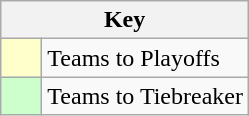<table class="wikitable" style="text-align: center;">
<tr>
<th colspan=2>Key</th>
</tr>
<tr>
<td style="background:#ffffcc; width:20px;"></td>
<td align=left>Teams to Playoffs</td>
</tr>
<tr>
<td style="background:#ccffcc; width:20px;"></td>
<td align=left>Teams to Tiebreaker</td>
</tr>
</table>
